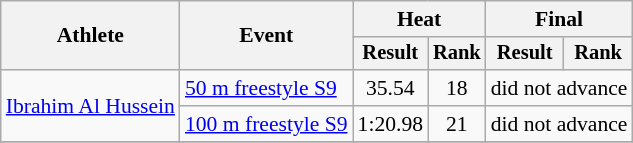<table class="wikitable" style="font-size:90%">
<tr>
<th rowspan="2">Athlete</th>
<th rowspan="2">Event</th>
<th colspan=2>Heat</th>
<th colspan=2>Final</th>
</tr>
<tr style="font-size:95%">
<th>Result</th>
<th>Rank</th>
<th>Result</th>
<th>Rank</th>
</tr>
<tr align=center>
<td align=left rowspan=2><a href='#'>Ibrahim Al Hussein</a></td>
<td align=left><a href='#'>50 m freestyle S9</a></td>
<td>35.54</td>
<td>18</td>
<td colspan=2>did not advance</td>
</tr>
<tr align=center>
<td align=left><a href='#'>100 m freestyle S9</a></td>
<td>1:20.98</td>
<td>21</td>
<td colspan=2>did not advance</td>
</tr>
<tr align=center>
</tr>
</table>
